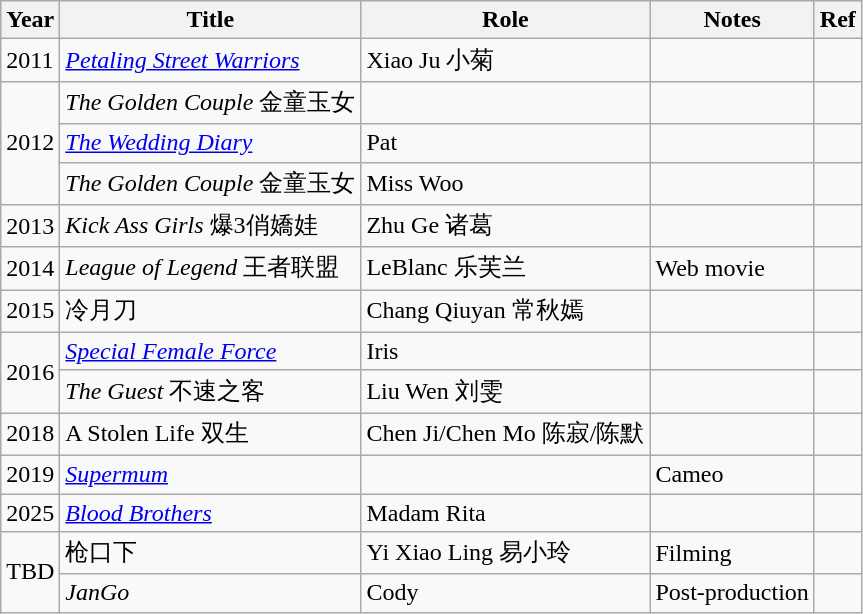<table class="wikitable">
<tr>
<th>Year</th>
<th>Title</th>
<th>Role</th>
<th>Notes</th>
<th>Ref</th>
</tr>
<tr>
<td>2011</td>
<td><em><a href='#'>Petaling Street Warriors</a></em></td>
<td>Xiao Ju 小菊</td>
<td></td>
<td></td>
</tr>
<tr>
<td rowspan="3">2012</td>
<td><em>The Golden Couple</em> 金童玉女</td>
<td></td>
<td></td>
<td></td>
</tr>
<tr>
<td><em><a href='#'>The Wedding Diary</a></em></td>
<td>Pat</td>
<td></td>
<td></td>
</tr>
<tr>
<td><em>The Golden Couple</em> 金童玉女</td>
<td>Miss Woo</td>
<td></td>
<td></td>
</tr>
<tr>
<td>2013</td>
<td><em>Kick Ass Girls</em> 爆3俏嬌娃</td>
<td>Zhu Ge 诸葛</td>
<td></td>
<td></td>
</tr>
<tr>
<td>2014</td>
<td><em>League of Legend</em> 王者联盟</td>
<td>LeBlanc 乐芙兰</td>
<td>Web movie</td>
<td></td>
</tr>
<tr>
<td>2015</td>
<td>冷月刀</td>
<td>Chang Qiuyan 常秋嫣</td>
<td></td>
<td></td>
</tr>
<tr>
<td rowspan="2">2016</td>
<td><em><a href='#'>Special Female Force</a></em></td>
<td>Iris</td>
<td></td>
<td></td>
</tr>
<tr>
<td><em>The Guest</em> 不速之客</td>
<td>Liu Wen 刘雯</td>
<td></td>
<td></td>
</tr>
<tr>
<td>2018</td>
<td>A Stolen Life 双生</td>
<td>Chen Ji/Chen Mo 陈寂/陈默</td>
<td></td>
<td></td>
</tr>
<tr>
<td>2019</td>
<td><em><a href='#'>Supermum</a></em></td>
<td></td>
<td>Cameo</td>
<td></td>
</tr>
<tr>
<td>2025</td>
<td><em><a href='#'>Blood Brothers</a></em></td>
<td>Madam Rita</td>
<td></td>
<td></td>
</tr>
<tr>
<td rowspan="2">TBD</td>
<td>枪口下</td>
<td>Yi Xiao Ling 易小玲</td>
<td>Filming</td>
<td></td>
</tr>
<tr>
<td><em>JanGo</em></td>
<td>Cody</td>
<td>Post-production</td>
<td></td>
</tr>
</table>
